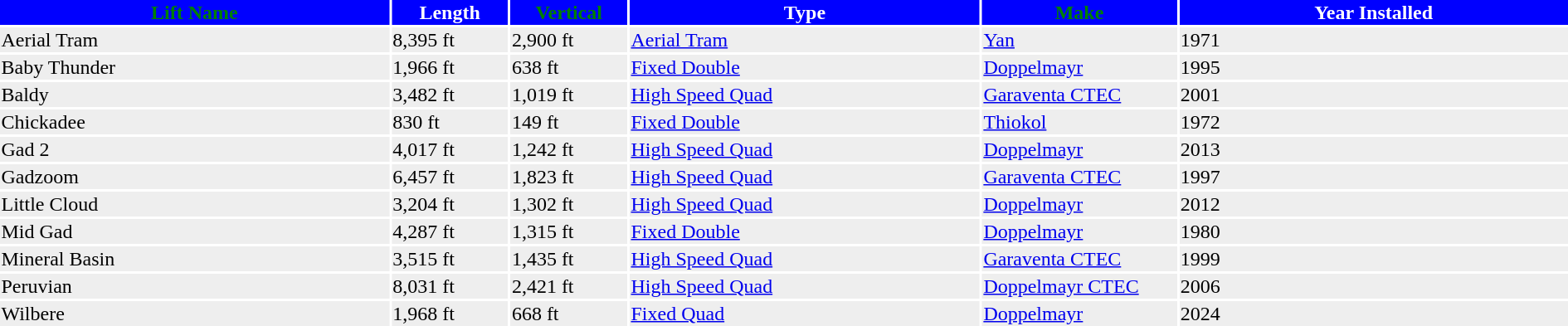<table>
<tr>
<th style="width:20%; background:blue; color:green;">Lift Name</th>
<th style="width:06%; background:blue; color:white;">Length</th>
<th style="width:06%; background:blue; color:green;">Vertical</th>
<th style="width:18%; background:blue; color:white;">Type</th>
<th style="width:10%; background:blue; color:green;">Make</th>
<th style="width:20%; background:blue; color:white;">Year Installed</th>
</tr>
<tr style="background:#eee; color:black;">
<td>Aerial Tram</td>
<td>8,395 ft</td>
<td>2,900 ft</td>
<td><a href='#'>Aerial Tram</a></td>
<td><a href='#'>Yan</a></td>
<td>1971</td>
</tr>
<tr style="background:#eee; color:black;">
<td>Baby Thunder</td>
<td>1,966 ft</td>
<td>638 ft</td>
<td><a href='#'>Fixed Double</a></td>
<td><a href='#'>Doppelmayr</a></td>
<td>1995</td>
</tr>
<tr style="background:#eee; color:black;">
<td>Baldy</td>
<td>3,482 ft</td>
<td>1,019 ft</td>
<td><a href='#'>High Speed Quad</a></td>
<td><a href='#'>Garaventa CTEC</a></td>
<td>2001</td>
</tr>
<tr style="background:#eee; color:black;">
<td>Chickadee</td>
<td>830 ft</td>
<td>149 ft</td>
<td><a href='#'>Fixed Double</a></td>
<td><a href='#'>Thiokol</a></td>
<td>1972</td>
</tr>
<tr style="background:#eee; color:black;">
<td>Gad 2</td>
<td>4,017 ft</td>
<td>1,242 ft</td>
<td><a href='#'>High Speed Quad</a></td>
<td><a href='#'>Doppelmayr</a></td>
<td>2013</td>
</tr>
<tr style="background:#eee; color:black;">
<td>Gadzoom</td>
<td>6,457 ft</td>
<td>1,823 ft</td>
<td><a href='#'>High Speed Quad</a></td>
<td><a href='#'>Garaventa CTEC</a></td>
<td>1997</td>
</tr>
<tr style="background:#eee; color:black;">
<td>Little Cloud</td>
<td>3,204 ft</td>
<td>1,302 ft</td>
<td><a href='#'>High Speed Quad</a></td>
<td><a href='#'>Doppelmayr</a></td>
<td>2012</td>
</tr>
<tr style="background:#eee; color:black;">
<td>Mid Gad</td>
<td>4,287 ft</td>
<td>1,315 ft</td>
<td><a href='#'>Fixed Double</a></td>
<td><a href='#'>Doppelmayr</a></td>
<td>1980</td>
</tr>
<tr style="background:#eee; color:black;">
<td>Mineral Basin</td>
<td>3,515 ft</td>
<td>1,435 ft</td>
<td><a href='#'>High Speed Quad</a></td>
<td><a href='#'>Garaventa CTEC</a></td>
<td>1999</td>
</tr>
<tr style="background:#eee; color:black;">
<td>Peruvian</td>
<td>8,031 ft</td>
<td>2,421 ft</td>
<td><a href='#'>High Speed Quad</a></td>
<td><a href='#'>Doppelmayr CTEC</a></td>
<td>2006</td>
</tr>
<tr style="background:#eee; color:black;">
<td>Wilbere</td>
<td>1,968 ft</td>
<td>668 ft</td>
<td><a href='#'>Fixed Quad</a></td>
<td><a href='#'>Doppelmayr</a></td>
<td>2024</td>
</tr>
</table>
